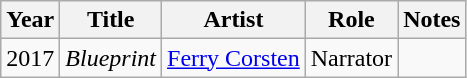<table class = "wikitable sortable">
<tr>
<th>Year</th>
<th>Title</th>
<th>Artist</th>
<th>Role</th>
<th class = "unsortable">Notes</th>
</tr>
<tr>
<td>2017</td>
<td><em>Blueprint</em></td>
<td><a href='#'>Ferry Corsten</a></td>
<td>Narrator</td>
<td></td>
</tr>
</table>
